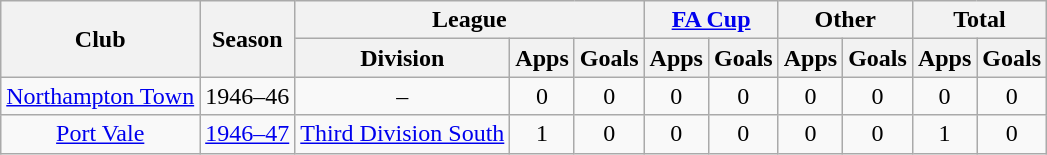<table class="wikitable" style="text-align:center">
<tr>
<th rowspan="2">Club</th>
<th rowspan="2">Season</th>
<th colspan="3">League</th>
<th colspan="2"><a href='#'>FA Cup</a></th>
<th colspan="2">Other</th>
<th colspan="2">Total</th>
</tr>
<tr>
<th>Division</th>
<th>Apps</th>
<th>Goals</th>
<th>Apps</th>
<th>Goals</th>
<th>Apps</th>
<th>Goals</th>
<th>Apps</th>
<th>Goals</th>
</tr>
<tr>
<td><a href='#'>Northampton Town</a></td>
<td>1946–46</td>
<td>–</td>
<td>0</td>
<td>0</td>
<td>0</td>
<td>0</td>
<td>0</td>
<td>0</td>
<td>0</td>
<td>0</td>
</tr>
<tr>
<td><a href='#'>Port Vale</a></td>
<td><a href='#'>1946–47</a></td>
<td><a href='#'>Third Division South</a></td>
<td>1</td>
<td>0</td>
<td>0</td>
<td>0</td>
<td>0</td>
<td>0</td>
<td>1</td>
<td>0</td>
</tr>
</table>
